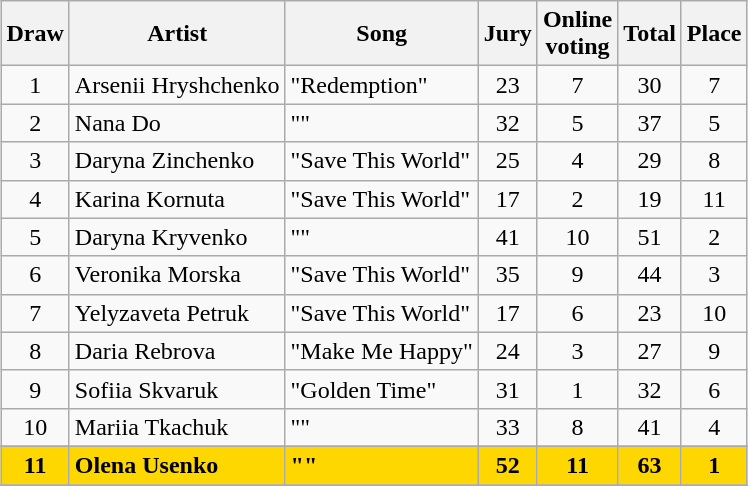<table class="sortable wikitable" style="margin: 1em auto 1em auto; text-align:center">
<tr>
<th scope="col">Draw</th>
<th scope="col">Artist</th>
<th scope="col">Song</th>
<th scope="col">Jury</th>
<th scope="col">Online<br>voting</th>
<th scope="col">Total</th>
<th scope="col">Place</th>
</tr>
<tr>
<td>1</td>
<td align="left">Arsenii Hryshchenko</td>
<td align="left">"Redemption"</td>
<td>23</td>
<td>7</td>
<td>30</td>
<td>7</td>
</tr>
<tr>
<td>2</td>
<td align="left">Nana Do</td>
<td align="left">"" </td>
<td>32</td>
<td>5</td>
<td>37</td>
<td>5</td>
</tr>
<tr>
<td>3</td>
<td align="left">Daryna Zinchenko</td>
<td align="left">"Save This World"</td>
<td>25</td>
<td>4</td>
<td>29</td>
<td>8</td>
</tr>
<tr>
<td>4</td>
<td align="left">Karina Kornuta</td>
<td align="left">"Save This World"</td>
<td>17</td>
<td>2</td>
<td>19</td>
<td>11</td>
</tr>
<tr>
<td>5</td>
<td align="left">Daryna Kryvenko</td>
<td align="left">"" </td>
<td>41</td>
<td>10</td>
<td>51</td>
<td>2</td>
</tr>
<tr>
<td>6</td>
<td align="left">Veronika Morska</td>
<td align="left">"Save This World"</td>
<td>35</td>
<td>9</td>
<td>44</td>
<td>3</td>
</tr>
<tr>
<td>7</td>
<td align="left">Yelyzaveta Petruk</td>
<td align="left">"Save This World"</td>
<td>17</td>
<td>6</td>
<td>23</td>
<td>10</td>
</tr>
<tr>
<td>8</td>
<td align="left">Daria Rebrova</td>
<td align="left">"Make Me Happy"</td>
<td>24</td>
<td>3</td>
<td>27</td>
<td>9</td>
</tr>
<tr>
<td>9</td>
<td align="left">Sofiia Skvaruk</td>
<td align="left">"Golden Time"</td>
<td>31</td>
<td>1</td>
<td>32</td>
<td>6</td>
</tr>
<tr>
<td>10</td>
<td align="left">Mariia Tkachuk</td>
<td align="left">"" </td>
<td>33</td>
<td>8</td>
<td>41</td>
<td>4</td>
</tr>
<tr>
</tr>
<tr style="font-weight:bold;background:gold;">
<td>11</td>
<td align="left">Olena Usenko</td>
<td align="left">"" </td>
<td>52</td>
<td>11</td>
<td>63</td>
<td>1</td>
</tr>
<tr>
</tr>
</table>
